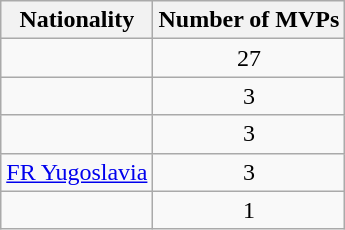<table class="wikitable sortable">
<tr>
<th colspan=1>Nationality</th>
<th colspan=1>Number of MVPs</th>
</tr>
<tr>
<td></td>
<td align="center">27</td>
</tr>
<tr>
<td></td>
<td align="center">3</td>
</tr>
<tr>
<td></td>
<td align="center">3</td>
</tr>
<tr>
<td> <a href='#'>FR Yugoslavia</a></td>
<td align="center">3</td>
</tr>
<tr>
<td></td>
<td align="center">1</td>
</tr>
</table>
